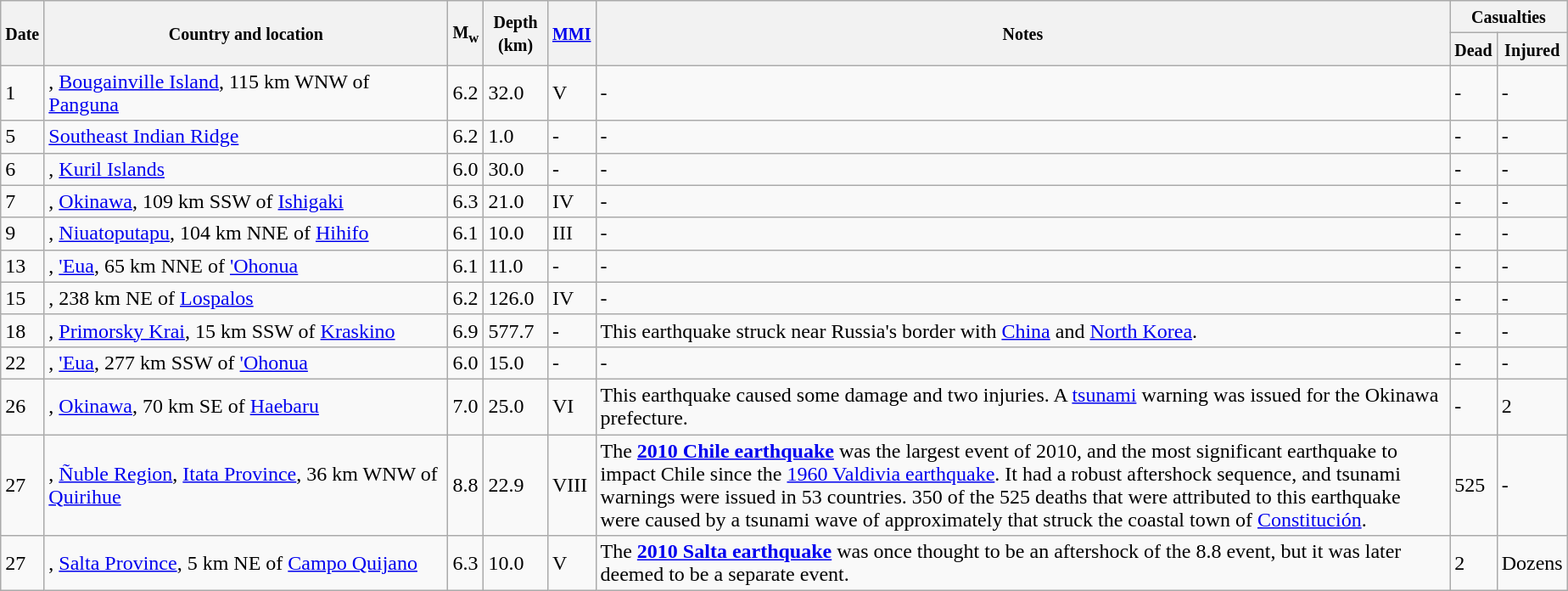<table class="wikitable sortable" style="border:1px black; margin-left:1em;">
<tr>
<th rowspan="2"><small>Date</small></th>
<th rowspan="2" style="width: 310px"><small>Country and location</small></th>
<th rowspan="2"><small>M<sub>w</sub></small></th>
<th rowspan="2"><small>Depth (km)</small></th>
<th rowspan="2"><small><a href='#'>MMI</a></small></th>
<th rowspan="2" class="unsortable"><small>Notes</small></th>
<th colspan="2"><small>Casualties</small></th>
</tr>
<tr>
<th><small>Dead</small></th>
<th><small>Injured</small></th>
</tr>
<tr>
<td>1</td>
<td>, <a href='#'>Bougainville Island</a>, 115 km WNW of <a href='#'>Panguna</a></td>
<td>6.2</td>
<td>32.0</td>
<td>V</td>
<td>-</td>
<td>-</td>
<td>-</td>
</tr>
<tr>
<td>5</td>
<td> <a href='#'>Southeast Indian Ridge</a></td>
<td>6.2</td>
<td>1.0</td>
<td>-</td>
<td>-</td>
<td>-</td>
<td>-</td>
</tr>
<tr>
<td>6</td>
<td>, <a href='#'>Kuril Islands</a></td>
<td>6.0</td>
<td>30.0</td>
<td>-</td>
<td>-</td>
<td>-</td>
<td>-</td>
</tr>
<tr>
<td>7</td>
<td>, <a href='#'>Okinawa</a>, 109 km SSW of <a href='#'>Ishigaki</a></td>
<td>6.3</td>
<td>21.0</td>
<td>IV</td>
<td>-</td>
<td>-</td>
<td>-</td>
</tr>
<tr>
<td>9</td>
<td>, <a href='#'>Niuatoputapu</a>, 104 km NNE of <a href='#'>Hihifo</a></td>
<td>6.1</td>
<td>10.0</td>
<td>III</td>
<td>-</td>
<td>-</td>
<td>-</td>
</tr>
<tr>
<td>13</td>
<td>, <a href='#'>'Eua</a>, 65 km NNE of <a href='#'>'Ohonua</a></td>
<td>6.1</td>
<td>11.0</td>
<td>-</td>
<td>-</td>
<td>-</td>
<td>-</td>
</tr>
<tr>
<td>15</td>
<td>, 238 km NE of <a href='#'>Lospalos</a></td>
<td>6.2</td>
<td>126.0</td>
<td>IV</td>
<td>-</td>
<td>-</td>
<td>-</td>
</tr>
<tr>
<td>18</td>
<td>, <a href='#'>Primorsky Krai</a>, 15 km SSW of <a href='#'>Kraskino</a></td>
<td>6.9</td>
<td>577.7</td>
<td>-</td>
<td>This earthquake struck near Russia's border with <a href='#'>China</a> and <a href='#'>North Korea</a>.</td>
<td>-</td>
<td>-</td>
</tr>
<tr>
<td>22</td>
<td>, <a href='#'>'Eua</a>, 277 km SSW of <a href='#'>'Ohonua</a></td>
<td>6.0</td>
<td>15.0</td>
<td>-</td>
<td>-</td>
<td>-</td>
<td>-</td>
</tr>
<tr>
<td>26</td>
<td>, <a href='#'>Okinawa</a>, 70 km SE of <a href='#'>Haebaru</a></td>
<td>7.0</td>
<td>25.0</td>
<td>VI</td>
<td>This earthquake caused some damage and two injuries. A <a href='#'>tsunami</a> warning was issued for the Okinawa prefecture.</td>
<td>-</td>
<td>2</td>
</tr>
<tr>
<td>27</td>
<td>, <a href='#'>Ñuble Region</a>, <a href='#'>Itata Province</a>, 36 km WNW of <a href='#'>Quirihue</a></td>
<td>8.8</td>
<td>22.9</td>
<td>VIII</td>
<td>The <strong><a href='#'>2010 Chile earthquake</a></strong> was the largest event of 2010, and the most significant earthquake to impact Chile since the <a href='#'>1960 Valdivia earthquake</a>. It had a robust aftershock sequence, and tsunami warnings were issued in 53 countries. 350 of the 525 deaths that were attributed to this earthquake were caused by a tsunami wave of approximately  that struck the coastal town of <a href='#'>Constitución</a>.</td>
<td>525</td>
<td>-</td>
</tr>
<tr>
<td>27</td>
<td>, <a href='#'>Salta Province</a>, 5 km NE of <a href='#'>Campo Quijano</a></td>
<td>6.3</td>
<td>10.0</td>
<td>V</td>
<td>The <strong><a href='#'>2010 Salta earthquake</a></strong> was once thought to be an aftershock of the 8.8 event, but it was later deemed to be a separate event.</td>
<td>2</td>
<td>Dozens</td>
</tr>
</table>
